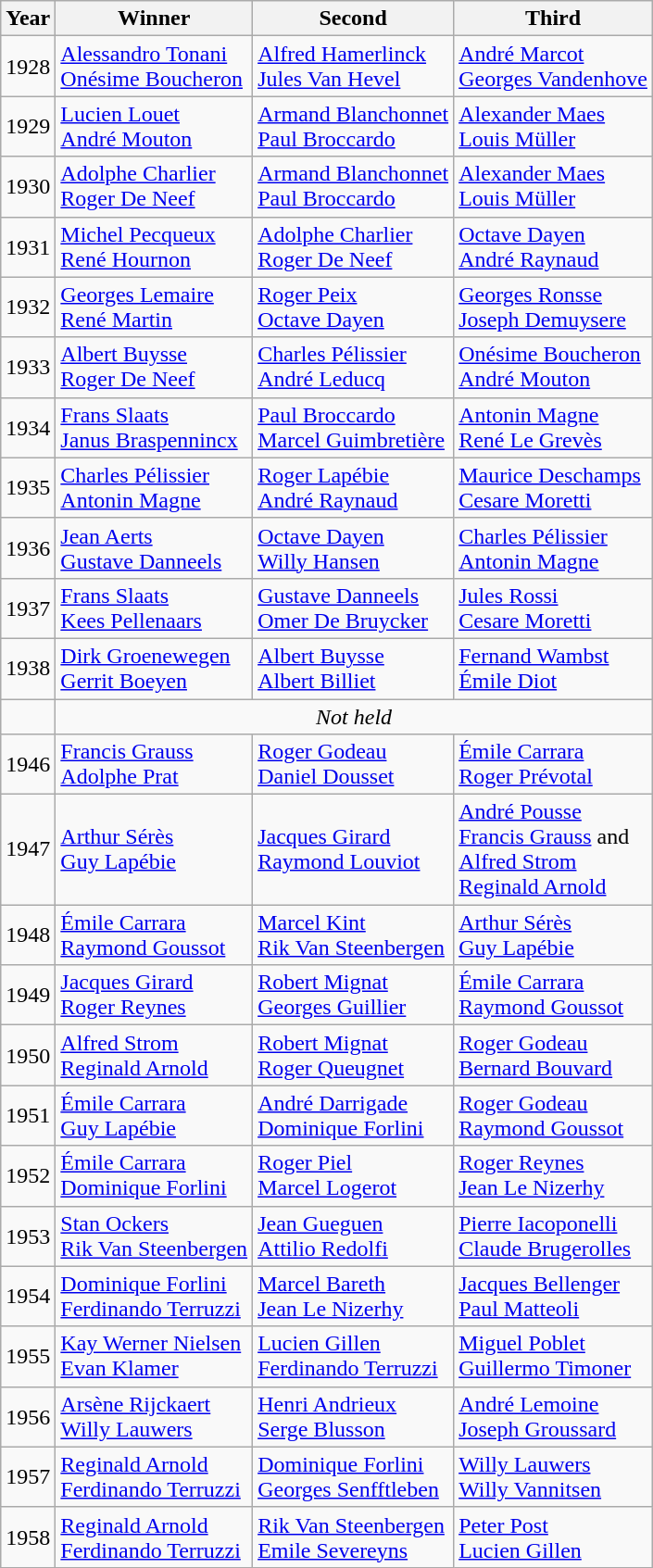<table class="wikitable">
<tr>
<th>Year</th>
<th>Winner</th>
<th>Second</th>
<th>Third</th>
</tr>
<tr>
<td>1928</td>
<td> <a href='#'>Alessandro Tonani</a><br> <a href='#'>Onésime Boucheron</a></td>
<td> <a href='#'>Alfred Hamerlinck</a><br> <a href='#'>Jules Van Hevel</a></td>
<td> <a href='#'>André Marcot</a><br> <a href='#'>Georges Vandenhove</a></td>
</tr>
<tr>
<td>1929</td>
<td> <a href='#'>Lucien Louet</a><br> <a href='#'>André Mouton</a></td>
<td> <a href='#'>Armand Blanchonnet</a><br> <a href='#'>Paul Broccardo</a></td>
<td> <a href='#'>Alexander Maes</a><br> <a href='#'>Louis Müller</a></td>
</tr>
<tr>
<td>1930</td>
<td> <a href='#'>Adolphe Charlier</a><br> <a href='#'>Roger De Neef</a></td>
<td> <a href='#'>Armand Blanchonnet</a><br> <a href='#'>Paul Broccardo</a></td>
<td> <a href='#'>Alexander Maes</a><br> <a href='#'>Louis Müller</a></td>
</tr>
<tr>
<td>1931</td>
<td> <a href='#'>Michel Pecqueux</a><br> <a href='#'>René Hournon</a></td>
<td> <a href='#'>Adolphe Charlier</a><br> <a href='#'>Roger De Neef</a></td>
<td> <a href='#'>Octave Dayen</a><br> <a href='#'>André Raynaud</a></td>
</tr>
<tr>
<td>1932</td>
<td> <a href='#'>Georges Lemaire</a><br> <a href='#'>René Martin</a></td>
<td> <a href='#'>Roger Peix</a><br> <a href='#'>Octave Dayen</a></td>
<td> <a href='#'>Georges Ronsse</a><br> <a href='#'>Joseph Demuysere</a></td>
</tr>
<tr>
<td>1933</td>
<td> <a href='#'>Albert Buysse</a><br> <a href='#'>Roger De Neef</a></td>
<td> <a href='#'>Charles Pélissier</a><br> <a href='#'>André Leducq</a></td>
<td> <a href='#'>Onésime Boucheron</a><br> <a href='#'>André Mouton</a></td>
</tr>
<tr>
<td>1934</td>
<td> <a href='#'>Frans Slaats</a><br> <a href='#'>Janus Braspennincx</a></td>
<td> <a href='#'>Paul Broccardo</a><br> <a href='#'>Marcel Guimbretière</a></td>
<td> <a href='#'>Antonin Magne</a><br> <a href='#'>René Le Grevès</a></td>
</tr>
<tr>
<td>1935</td>
<td> <a href='#'>Charles Pélissier</a><br> <a href='#'>Antonin Magne</a></td>
<td> <a href='#'>Roger Lapébie</a><br> <a href='#'>André Raynaud</a></td>
<td> <a href='#'>Maurice Deschamps</a><br> <a href='#'>Cesare Moretti</a></td>
</tr>
<tr>
<td>1936</td>
<td> <a href='#'>Jean Aerts</a><br> <a href='#'>Gustave Danneels</a></td>
<td> <a href='#'>Octave Dayen</a><br> <a href='#'>Willy Hansen</a></td>
<td> <a href='#'>Charles Pélissier</a><br> <a href='#'>Antonin Magne</a></td>
</tr>
<tr>
<td>1937</td>
<td> <a href='#'>Frans Slaats</a><br> <a href='#'>Kees Pellenaars</a></td>
<td> <a href='#'>Gustave Danneels</a><br> <a href='#'>Omer De Bruycker</a></td>
<td> <a href='#'>Jules Rossi</a><br> <a href='#'>Cesare Moretti</a></td>
</tr>
<tr>
<td>1938</td>
<td> <a href='#'>Dirk Groenewegen</a><br> <a href='#'>Gerrit Boeyen</a></td>
<td> <a href='#'>Albert Buysse</a><br> <a href='#'>Albert Billiet</a></td>
<td> <a href='#'>Fernand Wambst</a><br> <a href='#'>Émile Diot</a></td>
</tr>
<tr>
<td></td>
<td colspan="3" align="center"><em>Not held</em></td>
</tr>
<tr>
<td>1946</td>
<td> <a href='#'>Francis Grauss</a><br> <a href='#'>Adolphe Prat</a></td>
<td> <a href='#'>Roger Godeau</a><br> <a href='#'>Daniel Dousset</a></td>
<td> <a href='#'>Émile Carrara</a><br> <a href='#'>Roger Prévotal</a></td>
</tr>
<tr>
<td>1947</td>
<td> <a href='#'>Arthur Sérès</a><br> <a href='#'>Guy Lapébie</a></td>
<td> <a href='#'>Jacques Girard</a><br> <a href='#'>Raymond Louviot</a></td>
<td> <a href='#'>André Pousse</a><br> <a href='#'>Francis Grauss</a> and <br> <a href='#'>Alfred Strom</a><br> <a href='#'>Reginald Arnold</a></td>
</tr>
<tr>
<td>1948</td>
<td> <a href='#'>Émile Carrara</a><br> <a href='#'>Raymond Goussot</a></td>
<td> <a href='#'>Marcel Kint</a><br> <a href='#'>Rik Van Steenbergen</a></td>
<td> <a href='#'>Arthur Sérès</a><br> <a href='#'>Guy Lapébie</a></td>
</tr>
<tr>
<td>1949</td>
<td> <a href='#'>Jacques Girard</a><br> <a href='#'>Roger Reynes</a></td>
<td> <a href='#'>Robert Mignat</a><br> <a href='#'>Georges Guillier</a></td>
<td> <a href='#'>Émile Carrara</a><br> <a href='#'>Raymond Goussot</a></td>
</tr>
<tr>
<td>1950</td>
<td> <a href='#'>Alfred Strom</a><br> <a href='#'>Reginald Arnold</a></td>
<td> <a href='#'>Robert Mignat</a><br> <a href='#'>Roger Queugnet</a></td>
<td> <a href='#'>Roger Godeau</a><br> <a href='#'>Bernard Bouvard</a></td>
</tr>
<tr>
<td>1951</td>
<td> <a href='#'>Émile Carrara</a><br> <a href='#'>Guy Lapébie</a></td>
<td> <a href='#'>André Darrigade</a><br> <a href='#'>Dominique Forlini</a></td>
<td> <a href='#'>Roger Godeau</a><br> <a href='#'>Raymond Goussot</a></td>
</tr>
<tr>
<td>1952</td>
<td> <a href='#'>Émile Carrara</a><br> <a href='#'>Dominique Forlini</a></td>
<td> <a href='#'>Roger Piel</a><br> <a href='#'>Marcel Logerot</a></td>
<td> <a href='#'>Roger Reynes</a><br> <a href='#'>Jean Le Nizerhy</a></td>
</tr>
<tr>
<td>1953</td>
<td> <a href='#'>Stan Ockers</a><br> <a href='#'>Rik Van Steenbergen</a></td>
<td> <a href='#'>Jean Gueguen</a><br> <a href='#'>Attilio Redolfi</a></td>
<td> <a href='#'>Pierre Iacoponelli</a><br> <a href='#'>Claude Brugerolles</a></td>
</tr>
<tr>
<td>1954</td>
<td> <a href='#'>Dominique Forlini</a><br> <a href='#'>Ferdinando Terruzzi</a></td>
<td> <a href='#'>Marcel Bareth</a><br> <a href='#'>Jean Le Nizerhy</a></td>
<td> <a href='#'>Jacques Bellenger</a><br> <a href='#'>Paul Matteoli</a></td>
</tr>
<tr>
<td>1955</td>
<td> <a href='#'>Kay Werner Nielsen</a><br> <a href='#'>Evan Klamer</a></td>
<td> <a href='#'>Lucien Gillen</a><br> <a href='#'>Ferdinando Terruzzi</a></td>
<td> <a href='#'>Miguel Poblet</a><br> <a href='#'>Guillermo Timoner</a></td>
</tr>
<tr>
<td>1956</td>
<td> <a href='#'>Arsène Rijckaert</a><br> <a href='#'>Willy Lauwers</a></td>
<td> <a href='#'>Henri Andrieux</a><br> <a href='#'>Serge Blusson</a></td>
<td> <a href='#'>André Lemoine</a><br> <a href='#'>Joseph Groussard</a></td>
</tr>
<tr>
<td>1957</td>
<td> <a href='#'>Reginald Arnold</a><br> <a href='#'>Ferdinando Terruzzi</a></td>
<td> <a href='#'>Dominique Forlini</a><br> <a href='#'>Georges Senfftleben</a></td>
<td> <a href='#'>Willy Lauwers</a><br> <a href='#'>Willy Vannitsen</a></td>
</tr>
<tr>
<td>1958</td>
<td> <a href='#'>Reginald Arnold</a><br> <a href='#'>Ferdinando Terruzzi</a></td>
<td> <a href='#'>Rik Van Steenbergen</a><br> <a href='#'>Emile Severeyns</a></td>
<td> <a href='#'>Peter Post</a><br> <a href='#'>Lucien Gillen</a></td>
</tr>
</table>
